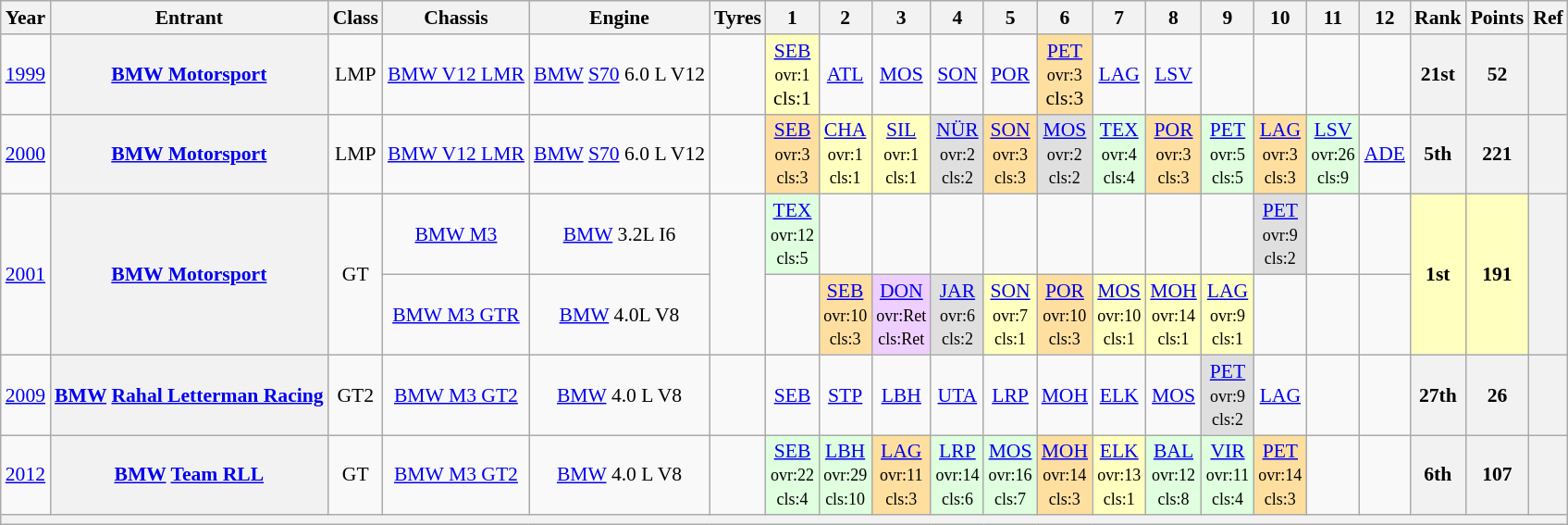<table class="wikitable" style="text-align:center; font-size:90%">
<tr>
<th>Year</th>
<th>Entrant</th>
<th>Class</th>
<th>Chassis</th>
<th>Engine</th>
<th>Tyres</th>
<th>1</th>
<th>2</th>
<th>3</th>
<th>4</th>
<th>5</th>
<th>6</th>
<th>7</th>
<th>8</th>
<th>9</th>
<th>10</th>
<th>11</th>
<th>12</th>
<th>Rank</th>
<th>Points</th>
<th>Ref</th>
</tr>
<tr>
<td><a href='#'>1999</a></td>
<th><a href='#'>BMW Motorsport</a></th>
<td>LMP</td>
<td><a href='#'>BMW V12 LMR</a></td>
<td><a href='#'>BMW</a> <a href='#'>S70</a> 6.0 L V12</td>
<td></td>
<td style="background:#FFFFBF;"><a href='#'>SEB</a><br><small>ovr:1<br></small>cls:1<br></td>
<td><a href='#'>ATL</a></td>
<td><a href='#'>MOS</a></td>
<td><a href='#'>SON</a></td>
<td><a href='#'>POR</a></td>
<td style="background:#FFDF9F;"><a href='#'>PET</a><br><small>ovr:3<br></small>cls:3<br></td>
<td><a href='#'>LAG</a></td>
<td><a href='#'>LSV</a></td>
<td></td>
<td></td>
<td></td>
<td></td>
<th>21st</th>
<th>52</th>
<th></th>
</tr>
<tr>
<td><a href='#'>2000</a></td>
<th><a href='#'>BMW Motorsport</a></th>
<td>LMP</td>
<td><a href='#'>BMW V12 LMR</a></td>
<td><a href='#'>BMW</a> <a href='#'>S70</a> 6.0 L V12</td>
<td></td>
<td style="background:#FFDF9F;"><a href='#'>SEB</a><br><small>ovr:3<br>cls:3</small></td>
<td style="background:#FFFFBF;"><a href='#'>CHA</a><br><small>ovr:1<br>cls:1</small></td>
<td style="background:#FFFFBF;"><a href='#'>SIL</a><br><small>ovr:1<br>cls:1</small></td>
<td style="background:#DFDFDF;"><a href='#'>NÜR</a><br><small>ovr:2<br>cls:2</small></td>
<td style="background:#FFDF9F;"><a href='#'>SON</a><br><small>ovr:3<br>cls:3</small></td>
<td style="background:#DFDFDF;"><a href='#'>MOS</a><br><small>ovr:2<br>cls:2</small></td>
<td style="background:#DFFFDF;"><a href='#'>TEX</a><br><small>ovr:4<br>cls:4</small></td>
<td style="background:#FFDF9F;"><a href='#'>POR</a><br><small>ovr:3<br>cls:3</small></td>
<td style="background:#DFFFDF;"><a href='#'>PET</a><br><small>ovr:5<br>cls:5</small></td>
<td style="background:#FFDF9F;"><a href='#'>LAG</a><br><small>ovr:3<br>cls:3</small></td>
<td style="background:#DFFFDF;"><a href='#'>LSV</a><br><small>ovr:26<br>cls:9</small></td>
<td><a href='#'>ADE</a></td>
<th>5th</th>
<th>221</th>
<th></th>
</tr>
<tr>
<td rowspan=2><a href='#'>2001</a></td>
<th rowspan=2><a href='#'>BMW Motorsport</a></th>
<td rowspan=2>GT</td>
<td><a href='#'>BMW M3</a></td>
<td><a href='#'>BMW</a> 3.2L I6</td>
<td rowspan=2></td>
<td style="background:#DFFFDF;"><a href='#'>TEX</a><br><small>ovr:12<br>cls:5</small></td>
<td></td>
<td></td>
<td></td>
<td></td>
<td></td>
<td></td>
<td></td>
<td></td>
<td style="background:#DFDFDF;"><a href='#'>PET</a><br><small>ovr:9<br>cls:2</small></td>
<td></td>
<td></td>
<td rowspan=2 style="background:#FFFFBF;"><strong>1st</strong></td>
<td rowspan=2 style="background:#FFFFBF;"><strong>191</strong></td>
<th rowspan=2></th>
</tr>
<tr>
<td><a href='#'>BMW M3 GTR</a></td>
<td><a href='#'>BMW</a> 4.0L V8</td>
<td></td>
<td style="background:#FFDF9F;"><a href='#'>SEB</a><br><small>ovr:10<br>cls:3</small></td>
<td style="background:#EFCFFF;"><a href='#'>DON</a><br><small>ovr:Ret<br>cls:Ret</small></td>
<td style="background:#DFDFDF;"><a href='#'>JAR</a><br><small>ovr:6<br>cls:2</small></td>
<td style="background:#FFFFBF;"><a href='#'>SON</a><br><small>ovr:7<br>cls:1</small></td>
<td style="background:#FFDF9F;"><a href='#'>POR</a><br><small>ovr:10<br>cls:3</small></td>
<td style="background:#FFFFBF;"><a href='#'>MOS</a><br><small>ovr:10<br>cls:1</small></td>
<td style="background:#FFFFBF;"><a href='#'>MOH</a><br><small>ovr:14<br>cls:1</small></td>
<td style="background:#FFFFBF;"><a href='#'>LAG</a><br><small>ovr:9<br>cls:1</small></td>
<td></td>
<td></td>
<td></td>
</tr>
<tr>
<td><a href='#'>2009</a></td>
<th><a href='#'>BMW</a> <a href='#'>Rahal Letterman Racing</a></th>
<td>GT2</td>
<td><a href='#'>BMW M3 GT2</a></td>
<td><a href='#'>BMW</a> 4.0 L V8</td>
<td></td>
<td><a href='#'>SEB</a></td>
<td><a href='#'>STP</a></td>
<td><a href='#'>LBH</a></td>
<td><a href='#'>UTA</a></td>
<td><a href='#'>LRP</a></td>
<td><a href='#'>MOH</a></td>
<td><a href='#'>ELK</a></td>
<td><a href='#'>MOS</a></td>
<td style="background:#DFDFDF;"><a href='#'>PET</a><br><small>ovr:9<br>cls:2</small></td>
<td><a href='#'>LAG</a></td>
<td></td>
<td></td>
<th>27th</th>
<th>26</th>
<th></th>
</tr>
<tr>
<td><a href='#'>2012</a></td>
<th><a href='#'>BMW</a> <a href='#'>Team RLL</a></th>
<td>GT</td>
<td><a href='#'>BMW M3 GT2</a></td>
<td><a href='#'>BMW</a> 4.0 L V8</td>
<td></td>
<td style="background:#DFFFDF;"><a href='#'>SEB</a><br><small>ovr:22<br>cls:4</small></td>
<td style="background:#DFFFDF;"><a href='#'>LBH</a><br><small>ovr:29<br>cls:10</small></td>
<td style="background:#FFDF9F;"><a href='#'>LAG</a><br><small>ovr:11<br>cls:3</small></td>
<td style="background:#DFFFDF;"><a href='#'>LRP</a><br><small>ovr:14<br>cls:6</small></td>
<td style="background:#DFFFDF;"><a href='#'>MOS</a><br><small>ovr:16<br>cls:7</small></td>
<td style="background:#FFDF9F;"><a href='#'>MOH</a><br><small>ovr:14<br>cls:3</small></td>
<td style="background:#FFFFBF;"><a href='#'>ELK</a><br><small>ovr:13<br>cls:1</small></td>
<td style="background:#DFFFDF;"><a href='#'>BAL</a><br><small>ovr:12<br>cls:8</small></td>
<td style="background:#DFFFDF;"><a href='#'>VIR</a><br><small>ovr:11<br>cls:4</small></td>
<td style="background:#FFDF9F;"><a href='#'>PET</a><br><small>ovr:14<br>cls:3</small></td>
<td></td>
<td></td>
<th>6th</th>
<th>107</th>
<th></th>
</tr>
<tr>
<th colspan="21"></th>
</tr>
</table>
